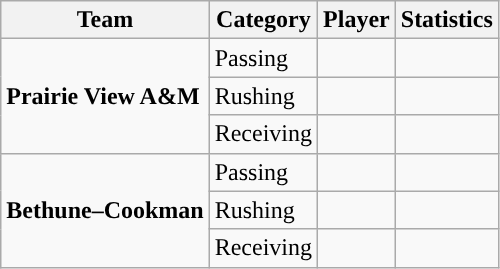<table class="wikitable" style="float: left;">
<tr>
<th>Team</th>
<th>Category</th>
<th>Player</th>
<th>Statistics</th>
</tr>
<tr>
<td rowspan=3><strong>Prairie View A&M</strong></td>
<td>Passing</td>
<td> </td>
<td> </td>
</tr>
<tr>
<td>Rushing</td>
<td> </td>
<td> </td>
</tr>
<tr>
<td>Receiving</td>
<td> </td>
<td> </td>
</tr>
<tr>
<td rowspan=3><strong>Bethune–Cookman</strong></td>
<td>Passing</td>
<td> </td>
<td> </td>
</tr>
<tr>
<td>Rushing</td>
<td> </td>
<td> </td>
</tr>
<tr>
<td>Receiving</td>
<td> </td>
<td> </td>
</tr>
</table>
